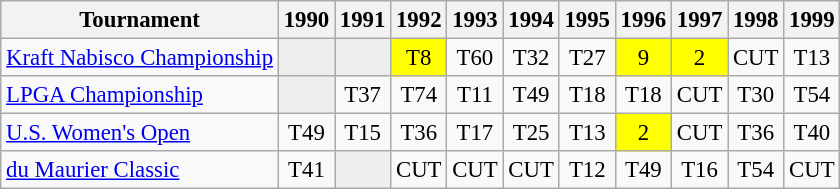<table class="wikitable" style="font-size:95%;text-align:center;">
<tr>
<th>Tournament</th>
<th>1990</th>
<th>1991</th>
<th>1992</th>
<th>1993</th>
<th>1994</th>
<th>1995</th>
<th>1996</th>
<th>1997</th>
<th>1998</th>
<th>1999</th>
</tr>
<tr>
<td align=left><a href='#'>Kraft Nabisco Championship</a></td>
<td style="background:#eeeeee;"></td>
<td style="background:#eeeeee;"></td>
<td style="background:yellow;">T8</td>
<td>T60</td>
<td>T32</td>
<td>T27</td>
<td style="background:yellow;">9</td>
<td style="background:yellow;">2</td>
<td>CUT</td>
<td>T13</td>
</tr>
<tr>
<td align=left><a href='#'>LPGA Championship</a></td>
<td style="background:#eeeeee;"></td>
<td>T37</td>
<td>T74</td>
<td>T11</td>
<td>T49</td>
<td>T18</td>
<td>T18</td>
<td>CUT</td>
<td>T30</td>
<td>T54</td>
</tr>
<tr>
<td align=left><a href='#'>U.S. Women's Open</a></td>
<td>T49</td>
<td>T15</td>
<td>T36</td>
<td>T17</td>
<td>T25</td>
<td>T13</td>
<td style="background:yellow;">2</td>
<td>CUT</td>
<td>T36</td>
<td>T40</td>
</tr>
<tr>
<td align=left><a href='#'>du Maurier Classic</a></td>
<td>T41</td>
<td style="background:#eeeeee;"></td>
<td>CUT</td>
<td>CUT</td>
<td>CUT</td>
<td>T12</td>
<td>T49</td>
<td>T16</td>
<td>T54</td>
<td>CUT</td>
</tr>
</table>
